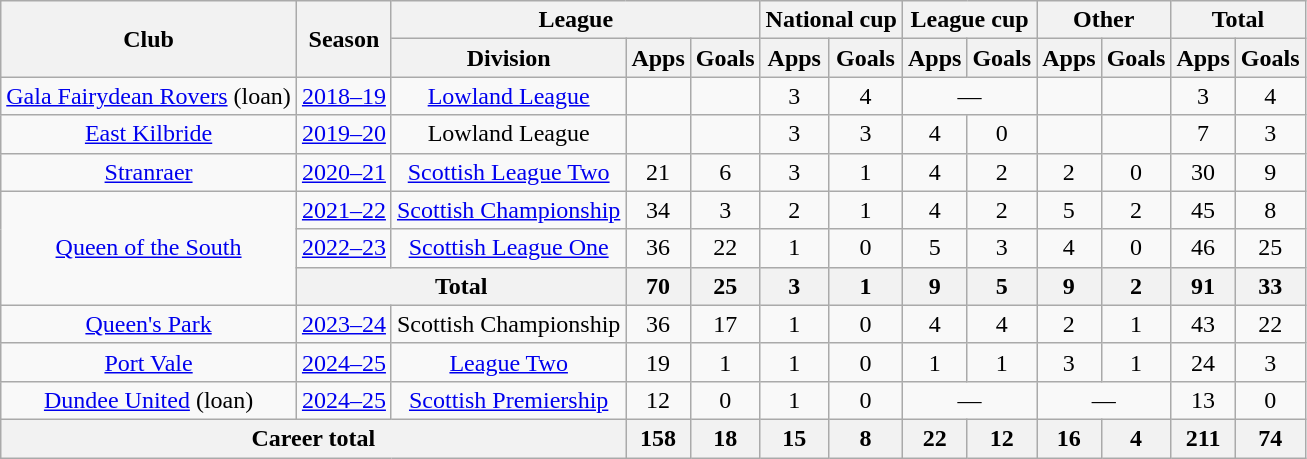<table class="wikitable" style="text-align:center;">
<tr>
<th rowspan="2">Club</th>
<th rowspan="2">Season</th>
<th colspan="3">League</th>
<th colspan="2">National cup</th>
<th colspan="2">League cup</th>
<th colspan="2">Other</th>
<th colspan="2">Total</th>
</tr>
<tr>
<th>Division</th>
<th>Apps</th>
<th>Goals</th>
<th>Apps</th>
<th>Goals</th>
<th>Apps</th>
<th>Goals</th>
<th>Apps</th>
<th>Goals</th>
<th>Apps</th>
<th>Goals</th>
</tr>
<tr>
<td><a href='#'>Gala Fairydean Rovers</a> (loan)</td>
<td><a href='#'>2018–19</a></td>
<td><a href='#'>Lowland League</a></td>
<td></td>
<td></td>
<td>3</td>
<td>4</td>
<td colspan="2">—</td>
<td></td>
<td></td>
<td>3</td>
<td>4</td>
</tr>
<tr>
<td><a href='#'>East Kilbride</a></td>
<td><a href='#'>2019–20</a></td>
<td>Lowland League</td>
<td></td>
<td></td>
<td>3</td>
<td>3</td>
<td>4</td>
<td>0</td>
<td></td>
<td></td>
<td>7</td>
<td>3</td>
</tr>
<tr>
<td><a href='#'>Stranraer</a></td>
<td><a href='#'>2020–21</a></td>
<td><a href='#'>Scottish League Two</a></td>
<td>21</td>
<td>6</td>
<td>3</td>
<td>1</td>
<td>4</td>
<td>2</td>
<td>2</td>
<td>0</td>
<td>30</td>
<td>9</td>
</tr>
<tr>
<td rowspan="3"><a href='#'>Queen of the South</a></td>
<td><a href='#'>2021–22</a></td>
<td><a href='#'>Scottish Championship</a></td>
<td>34</td>
<td>3</td>
<td>2</td>
<td>1</td>
<td>4</td>
<td>2</td>
<td>5</td>
<td>2</td>
<td>45</td>
<td>8</td>
</tr>
<tr>
<td><a href='#'>2022–23</a></td>
<td><a href='#'>Scottish League One</a></td>
<td>36</td>
<td>22</td>
<td>1</td>
<td>0</td>
<td>5</td>
<td>3</td>
<td>4</td>
<td>0</td>
<td>46</td>
<td>25</td>
</tr>
<tr>
<th colspan="2">Total</th>
<th>70</th>
<th>25</th>
<th>3</th>
<th>1</th>
<th>9</th>
<th>5</th>
<th>9</th>
<th>2</th>
<th>91</th>
<th>33</th>
</tr>
<tr>
<td><a href='#'>Queen's Park</a></td>
<td><a href='#'>2023–24</a></td>
<td>Scottish Championship</td>
<td>36</td>
<td>17</td>
<td>1</td>
<td>0</td>
<td>4</td>
<td>4</td>
<td>2</td>
<td>1</td>
<td>43</td>
<td>22</td>
</tr>
<tr>
<td><a href='#'>Port Vale</a></td>
<td><a href='#'>2024–25</a></td>
<td><a href='#'>League Two</a></td>
<td>19</td>
<td>1</td>
<td>1</td>
<td>0</td>
<td>1</td>
<td>1</td>
<td>3</td>
<td>1</td>
<td>24</td>
<td>3</td>
</tr>
<tr>
<td><a href='#'>Dundee United</a> (loan)</td>
<td><a href='#'>2024–25</a></td>
<td><a href='#'>Scottish Premiership</a></td>
<td>12</td>
<td>0</td>
<td>1</td>
<td>0</td>
<td colspan="2">—</td>
<td colspan="2">—</td>
<td>13</td>
<td>0</td>
</tr>
<tr>
<th colspan="3">Career total</th>
<th>158</th>
<th>18</th>
<th>15</th>
<th>8</th>
<th>22</th>
<th>12</th>
<th>16</th>
<th>4</th>
<th>211</th>
<th>74</th>
</tr>
</table>
